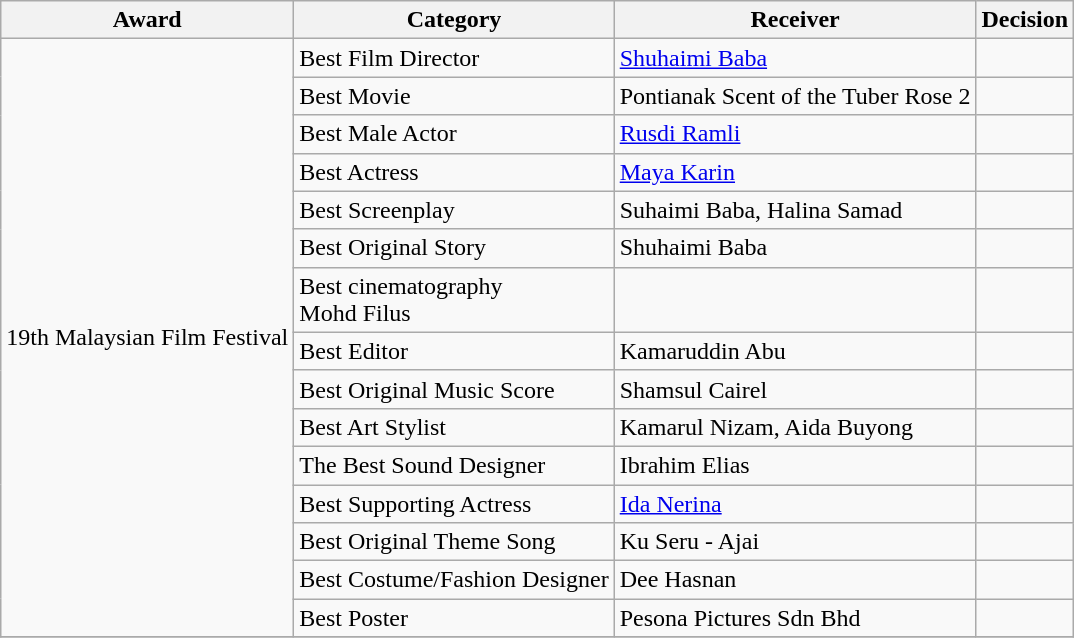<table class="wikitable">
<tr>
<th>Award</th>
<th>Category</th>
<th>Receiver</th>
<th>Decision</th>
</tr>
<tr>
<td rowspan=15>19th Malaysian Film Festival</td>
<td>Best Film Director</td>
<td><a href='#'>Shuhaimi Baba</a></td>
<td></td>
</tr>
<tr>
<td>Best Movie</td>
<td>Pontianak Scent of the Tuber Rose  2</td>
<td></td>
</tr>
<tr>
<td>Best Male Actor</td>
<td><a href='#'>Rusdi Ramli</a></td>
<td></td>
</tr>
<tr>
<td>Best Actress</td>
<td><a href='#'>Maya Karin</a></td>
<td></td>
</tr>
<tr>
<td>Best Screenplay</td>
<td>Suhaimi Baba, Halina Samad</td>
<td></td>
</tr>
<tr>
<td>Best Original Story</td>
<td>Shuhaimi Baba</td>
<td></td>
</tr>
<tr>
<td>Best cinematography<br>Mohd Filus</td>
<td></td>
</tr>
<tr>
<td>Best Editor</td>
<td>Kamaruddin Abu</td>
<td></td>
</tr>
<tr>
<td>Best Original Music Score</td>
<td>Shamsul Cairel</td>
<td></td>
</tr>
<tr>
<td>Best Art Stylist</td>
<td>Kamarul Nizam, Aida Buyong</td>
<td></td>
</tr>
<tr>
<td>The Best Sound Designer</td>
<td>Ibrahim Elias</td>
<td></td>
</tr>
<tr>
<td>Best Supporting Actress</td>
<td><a href='#'>Ida Nerina</a></td>
<td></td>
</tr>
<tr>
<td>Best Original Theme Song</td>
<td>Ku Seru - Ajai</td>
<td></td>
</tr>
<tr>
<td>Best Costume/Fashion Designer</td>
<td>Dee Hasnan</td>
<td></td>
</tr>
<tr>
<td>Best Poster</td>
<td>Pesona Pictures Sdn Bhd</td>
<td></td>
</tr>
<tr>
</tr>
</table>
